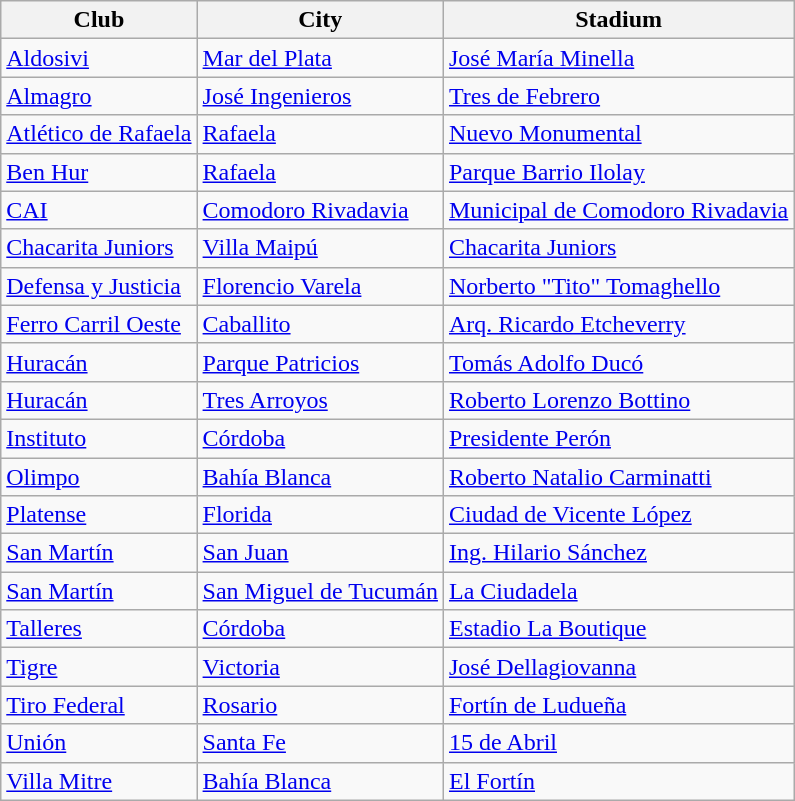<table class="wikitable sortable">
<tr>
<th>Club</th>
<th>City</th>
<th>Stadium</th>
</tr>
<tr>
<td><a href='#'>Aldosivi</a></td>
<td><a href='#'>Mar del Plata</a></td>
<td><a href='#'>José María Minella</a></td>
</tr>
<tr>
<td><a href='#'>Almagro</a></td>
<td><a href='#'>José Ingenieros</a></td>
<td><a href='#'>Tres de Febrero</a></td>
</tr>
<tr>
<td><a href='#'>Atlético de Rafaela</a></td>
<td><a href='#'>Rafaela</a></td>
<td><a href='#'>Nuevo Monumental</a></td>
</tr>
<tr>
<td><a href='#'>Ben Hur</a></td>
<td><a href='#'>Rafaela</a></td>
<td><a href='#'>Parque Barrio Ilolay</a></td>
</tr>
<tr>
<td><a href='#'>CAI</a></td>
<td><a href='#'>Comodoro Rivadavia</a></td>
<td><a href='#'>Municipal de Comodoro Rivadavia</a></td>
</tr>
<tr>
<td><a href='#'>Chacarita Juniors</a></td>
<td><a href='#'>Villa Maipú</a></td>
<td><a href='#'>Chacarita Juniors</a></td>
</tr>
<tr>
<td><a href='#'>Defensa y Justicia</a></td>
<td><a href='#'>Florencio Varela</a></td>
<td><a href='#'>Norberto "Tito" Tomaghello</a></td>
</tr>
<tr>
<td><a href='#'>Ferro Carril Oeste</a></td>
<td><a href='#'>Caballito</a></td>
<td><a href='#'>Arq. Ricardo Etcheverry</a></td>
</tr>
<tr>
<td><a href='#'>Huracán</a></td>
<td><a href='#'>Parque Patricios</a></td>
<td><a href='#'>Tomás Adolfo Ducó</a></td>
</tr>
<tr>
<td><a href='#'>Huracán</a></td>
<td><a href='#'>Tres Arroyos</a></td>
<td><a href='#'>Roberto Lorenzo Bottino</a></td>
</tr>
<tr>
<td><a href='#'>Instituto</a></td>
<td><a href='#'>Córdoba</a></td>
<td><a href='#'>Presidente Perón</a></td>
</tr>
<tr>
<td><a href='#'>Olimpo</a></td>
<td><a href='#'>Bahía Blanca</a></td>
<td><a href='#'>Roberto Natalio Carminatti</a></td>
</tr>
<tr>
<td><a href='#'>Platense</a></td>
<td><a href='#'>Florida</a></td>
<td><a href='#'>Ciudad de Vicente López</a></td>
</tr>
<tr>
<td><a href='#'>San Martín</a></td>
<td><a href='#'>San Juan</a></td>
<td><a href='#'>Ing. Hilario Sánchez</a></td>
</tr>
<tr>
<td><a href='#'>San Martín</a></td>
<td><a href='#'>San Miguel de Tucumán</a></td>
<td><a href='#'>La Ciudadela</a></td>
</tr>
<tr>
<td><a href='#'>Talleres</a></td>
<td><a href='#'>Córdoba</a></td>
<td><a href='#'>Estadio La Boutique</a></td>
</tr>
<tr>
<td><a href='#'>Tigre</a></td>
<td><a href='#'>Victoria</a></td>
<td><a href='#'>José Dellagiovanna</a></td>
</tr>
<tr>
<td><a href='#'>Tiro Federal</a></td>
<td><a href='#'>Rosario</a></td>
<td><a href='#'>Fortín de Ludueña</a></td>
</tr>
<tr>
<td><a href='#'>Unión</a></td>
<td><a href='#'>Santa Fe</a></td>
<td><a href='#'>15 de Abril</a></td>
</tr>
<tr>
<td><a href='#'>Villa Mitre</a></td>
<td><a href='#'>Bahía Blanca</a></td>
<td><a href='#'>El Fortín</a></td>
</tr>
</table>
